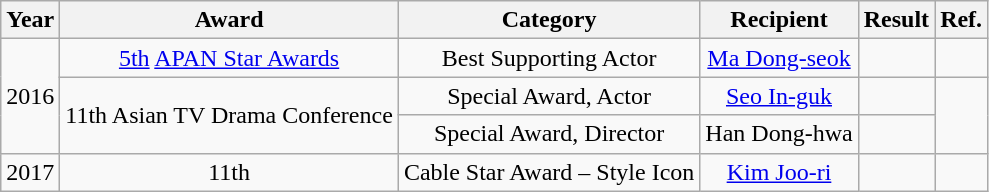<table class="wikitable" style="text-align:center;">
<tr>
<th>Year</th>
<th>Award</th>
<th>Category</th>
<th>Recipient</th>
<th>Result</th>
<th>Ref.</th>
</tr>
<tr>
<td rowspan=3>2016</td>
<td><a href='#'>5th</a> <a href='#'>APAN Star Awards</a></td>
<td>Best Supporting Actor</td>
<td><a href='#'>Ma Dong-seok</a></td>
<td></td>
<td></td>
</tr>
<tr>
<td rowspan=2>11th Asian TV Drama Conference</td>
<td>Special Award, Actor</td>
<td><a href='#'>Seo In-guk</a></td>
<td></td>
<td rowspan=2></td>
</tr>
<tr>
<td>Special Award, Director</td>
<td>Han Dong-hwa</td>
<td></td>
</tr>
<tr>
<td>2017</td>
<td>11th </td>
<td>Cable Star Award – Style Icon</td>
<td><a href='#'>Kim Joo-ri</a></td>
<td></td>
<td></td>
</tr>
</table>
